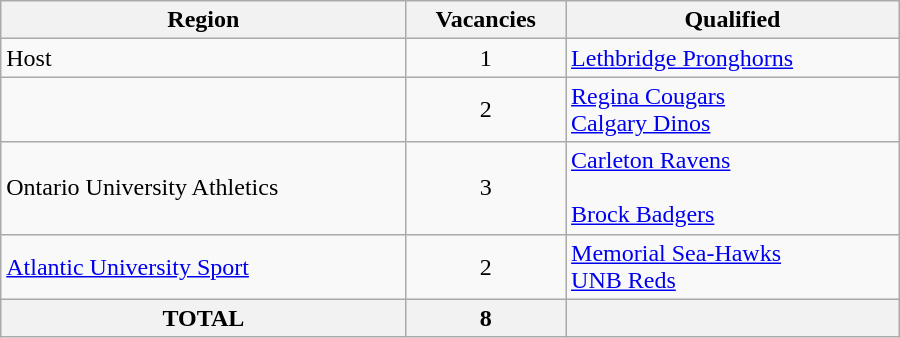<table class="wikitable" style="width:600px;">
<tr>
<th>Region</th>
<th>Vacancies</th>
<th>Qualified</th>
</tr>
<tr>
<td>Host</td>
<td align=center>1</td>
<td> <a href='#'>Lethbridge Pronghorns</a></td>
</tr>
<tr>
<td></td>
<td align=center>2</td>
<td> <a href='#'>Regina Cougars</a> <br>  <a href='#'>Calgary Dinos</a></td>
</tr>
<tr>
<td>Ontario University Athletics</td>
<td align=center>3</td>
<td> <a href='#'>Carleton Ravens</a> <br>  <br>  <a href='#'>Brock Badgers</a></td>
</tr>
<tr>
<td><a href='#'>Atlantic University Sport</a></td>
<td align=center>2</td>
<td> <a href='#'>Memorial Sea-Hawks</a> <br>  <a href='#'>UNB Reds</a></td>
</tr>
<tr>
<th>TOTAL</th>
<th>8</th>
<th></th>
</tr>
</table>
